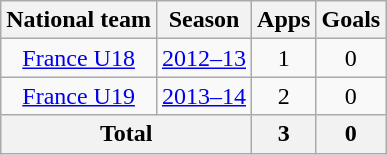<table class="wikitable" style="text-align:center">
<tr>
<th>National team</th>
<th>Season</th>
<th>Apps</th>
<th>Goals</th>
</tr>
<tr>
<td valign="center"><a href='#'>France U18</a></td>
<td><a href='#'>2012–13</a></td>
<td>1</td>
<td>0</td>
</tr>
<tr>
<td valign="center"><a href='#'>France U19</a></td>
<td><a href='#'>2013–14</a></td>
<td>2</td>
<td>0</td>
</tr>
<tr>
<th colspan="2">Total</th>
<th>3</th>
<th>0</th>
</tr>
</table>
